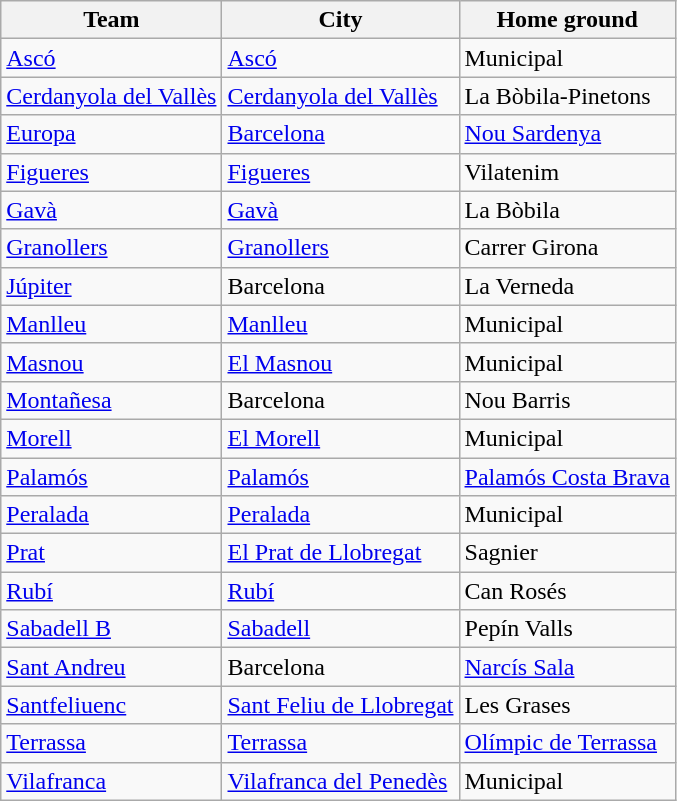<table class="wikitable sortable">
<tr>
<th>Team</th>
<th>City</th>
<th>Home ground</th>
</tr>
<tr>
<td><a href='#'>Ascó</a></td>
<td><a href='#'>Ascó</a></td>
<td>Municipal</td>
</tr>
<tr>
<td><a href='#'>Cerdanyola del Vallès</a></td>
<td><a href='#'>Cerdanyola del Vallès</a></td>
<td>La Bòbila-Pinetons</td>
</tr>
<tr>
<td><a href='#'>Europa</a></td>
<td><a href='#'>Barcelona</a></td>
<td><a href='#'>Nou Sardenya</a></td>
</tr>
<tr>
<td><a href='#'>Figueres</a></td>
<td><a href='#'>Figueres</a></td>
<td>Vilatenim</td>
</tr>
<tr>
<td><a href='#'>Gavà</a></td>
<td><a href='#'>Gavà</a></td>
<td>La Bòbila</td>
</tr>
<tr>
<td><a href='#'>Granollers</a></td>
<td><a href='#'>Granollers</a></td>
<td>Carrer Girona</td>
</tr>
<tr>
<td><a href='#'>Júpiter</a></td>
<td>Barcelona</td>
<td>La Verneda</td>
</tr>
<tr>
<td><a href='#'>Manlleu</a></td>
<td><a href='#'>Manlleu</a></td>
<td>Municipal</td>
</tr>
<tr>
<td><a href='#'>Masnou</a></td>
<td><a href='#'>El Masnou</a></td>
<td>Municipal</td>
</tr>
<tr>
<td><a href='#'>Montañesa</a></td>
<td>Barcelona</td>
<td>Nou Barris</td>
</tr>
<tr>
<td><a href='#'>Morell</a></td>
<td><a href='#'>El Morell</a></td>
<td>Municipal</td>
</tr>
<tr>
<td><a href='#'>Palamós</a></td>
<td><a href='#'>Palamós</a></td>
<td><a href='#'>Palamós Costa Brava</a></td>
</tr>
<tr>
<td><a href='#'>Peralada</a></td>
<td><a href='#'>Peralada</a></td>
<td>Municipal</td>
</tr>
<tr>
<td><a href='#'>Prat</a></td>
<td><a href='#'>El Prat de Llobregat</a></td>
<td>Sagnier</td>
</tr>
<tr>
<td><a href='#'>Rubí</a></td>
<td><a href='#'>Rubí</a></td>
<td>Can Rosés</td>
</tr>
<tr>
<td><a href='#'>Sabadell B</a></td>
<td><a href='#'>Sabadell</a></td>
<td>Pepín Valls</td>
</tr>
<tr>
<td><a href='#'>Sant Andreu</a></td>
<td>Barcelona</td>
<td><a href='#'>Narcís Sala</a></td>
</tr>
<tr>
<td><a href='#'>Santfeliuenc</a></td>
<td><a href='#'>Sant Feliu de Llobregat</a></td>
<td>Les Grases</td>
</tr>
<tr>
<td><a href='#'>Terrassa</a></td>
<td><a href='#'>Terrassa</a></td>
<td><a href='#'>Olímpic de Terrassa</a></td>
</tr>
<tr>
<td><a href='#'>Vilafranca</a></td>
<td><a href='#'>Vilafranca del Penedès</a></td>
<td>Municipal</td>
</tr>
</table>
